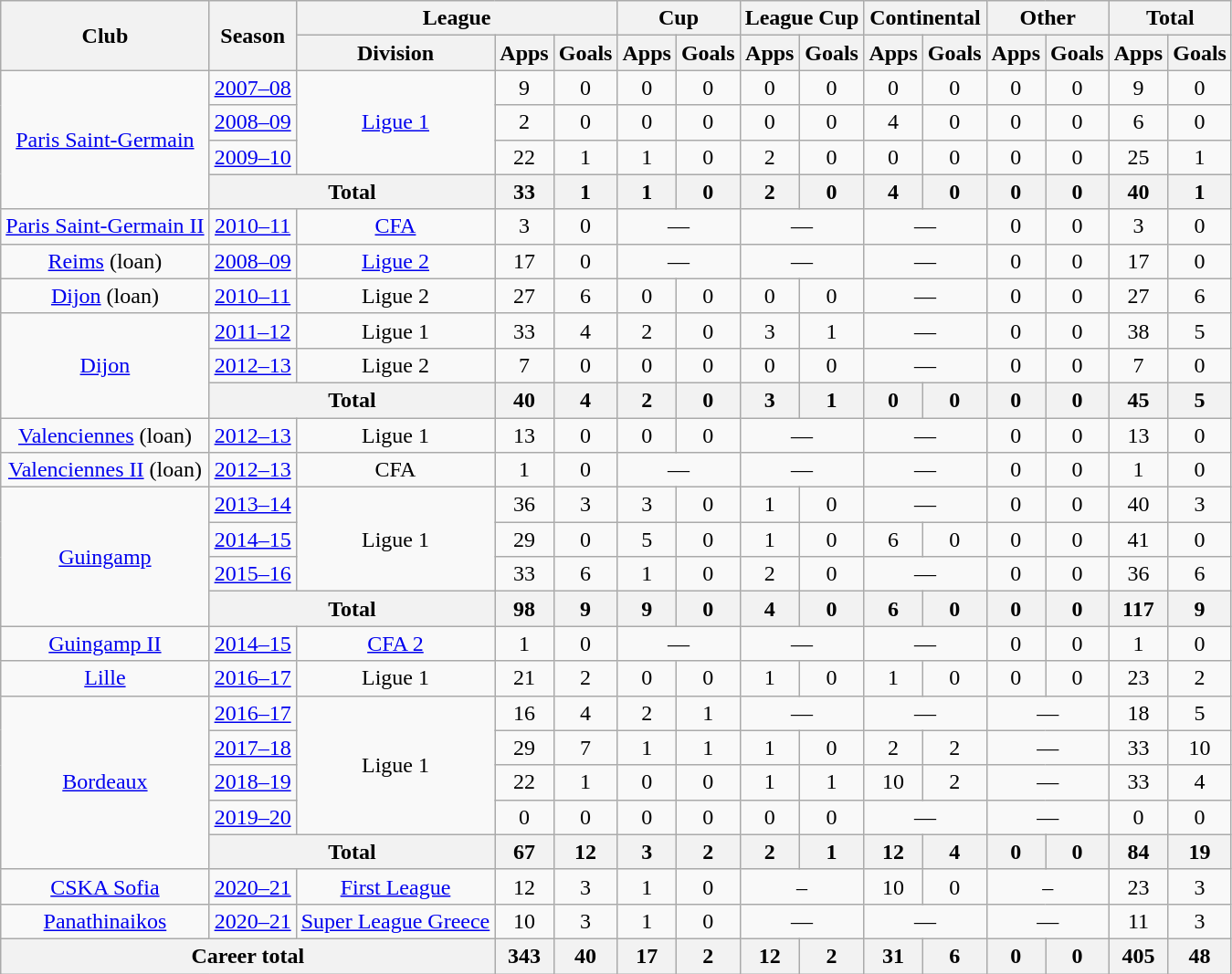<table class="wikitable" style="text-align:center">
<tr>
<th rowspan="2">Club</th>
<th rowspan="2">Season</th>
<th colspan="3">League</th>
<th colspan="2">Cup</th>
<th colspan="2">League Cup</th>
<th colspan="2">Continental</th>
<th colspan="2">Other</th>
<th colspan="2">Total</th>
</tr>
<tr>
<th>Division</th>
<th>Apps</th>
<th>Goals</th>
<th>Apps</th>
<th>Goals</th>
<th>Apps</th>
<th>Goals</th>
<th>Apps</th>
<th>Goals</th>
<th>Apps</th>
<th>Goals</th>
<th>Apps</th>
<th>Goals</th>
</tr>
<tr>
<td rowspan="4"><a href='#'>Paris Saint-Germain</a></td>
<td><a href='#'>2007–08</a></td>
<td rowspan="3"><a href='#'>Ligue 1</a></td>
<td>9</td>
<td>0</td>
<td>0</td>
<td>0</td>
<td>0</td>
<td>0</td>
<td>0</td>
<td>0</td>
<td>0</td>
<td>0</td>
<td>9</td>
<td>0</td>
</tr>
<tr>
<td><a href='#'>2008–09</a></td>
<td>2</td>
<td>0</td>
<td>0</td>
<td>0</td>
<td>0</td>
<td>0</td>
<td>4</td>
<td>0</td>
<td>0</td>
<td>0</td>
<td>6</td>
<td>0</td>
</tr>
<tr>
<td><a href='#'>2009–10</a></td>
<td>22</td>
<td>1</td>
<td>1</td>
<td>0</td>
<td>2</td>
<td>0</td>
<td>0</td>
<td>0</td>
<td>0</td>
<td>0</td>
<td>25</td>
<td>1</td>
</tr>
<tr>
<th colspan="2">Total</th>
<th>33</th>
<th>1</th>
<th>1</th>
<th>0</th>
<th>2</th>
<th>0</th>
<th>4</th>
<th>0</th>
<th>0</th>
<th>0</th>
<th>40</th>
<th>1</th>
</tr>
<tr>
<td><a href='#'>Paris Saint-Germain II</a></td>
<td><a href='#'>2010–11</a></td>
<td><a href='#'>CFA</a></td>
<td>3</td>
<td>0</td>
<td colspan="2">—</td>
<td colspan="2">—</td>
<td colspan="2">—</td>
<td>0</td>
<td>0</td>
<td>3</td>
<td>0</td>
</tr>
<tr>
<td><a href='#'>Reims</a> (loan)</td>
<td><a href='#'>2008–09</a></td>
<td><a href='#'>Ligue 2</a></td>
<td>17</td>
<td>0</td>
<td colspan="2">—</td>
<td colspan="2">—</td>
<td colspan="2">—</td>
<td>0</td>
<td>0</td>
<td>17</td>
<td>0</td>
</tr>
<tr>
<td><a href='#'>Dijon</a> (loan)</td>
<td><a href='#'>2010–11</a></td>
<td>Ligue 2</td>
<td>27</td>
<td>6</td>
<td>0</td>
<td>0</td>
<td>0</td>
<td>0</td>
<td colspan="2">—</td>
<td>0</td>
<td>0</td>
<td>27</td>
<td>6</td>
</tr>
<tr>
<td rowspan="3"><a href='#'>Dijon</a></td>
<td><a href='#'>2011–12</a></td>
<td>Ligue 1</td>
<td>33</td>
<td>4</td>
<td>2</td>
<td>0</td>
<td>3</td>
<td>1</td>
<td colspan="2">—</td>
<td>0</td>
<td>0</td>
<td>38</td>
<td>5</td>
</tr>
<tr>
<td><a href='#'>2012–13</a></td>
<td>Ligue 2</td>
<td>7</td>
<td>0</td>
<td>0</td>
<td>0</td>
<td>0</td>
<td>0</td>
<td colspan="2">—</td>
<td>0</td>
<td>0</td>
<td>7</td>
<td>0</td>
</tr>
<tr>
<th colspan="2">Total</th>
<th>40</th>
<th>4</th>
<th>2</th>
<th>0</th>
<th>3</th>
<th>1</th>
<th>0</th>
<th>0</th>
<th>0</th>
<th>0</th>
<th>45</th>
<th>5</th>
</tr>
<tr>
<td><a href='#'>Valenciennes</a> (loan)</td>
<td><a href='#'>2012–13</a></td>
<td>Ligue 1</td>
<td>13</td>
<td>0</td>
<td>0</td>
<td>0</td>
<td colspan="2">—</td>
<td colspan="2">—</td>
<td>0</td>
<td>0</td>
<td>13</td>
<td>0</td>
</tr>
<tr>
<td><a href='#'>Valenciennes II</a> (loan)</td>
<td><a href='#'>2012–13</a></td>
<td>CFA</td>
<td>1</td>
<td>0</td>
<td colspan="2">—</td>
<td colspan="2">—</td>
<td colspan="2">—</td>
<td>0</td>
<td>0</td>
<td>1</td>
<td>0</td>
</tr>
<tr>
<td rowspan="4"><a href='#'>Guingamp</a></td>
<td><a href='#'>2013–14</a></td>
<td rowspan="3">Ligue 1</td>
<td>36</td>
<td>3</td>
<td>3</td>
<td>0</td>
<td>1</td>
<td>0</td>
<td colspan="2">—</td>
<td>0</td>
<td>0</td>
<td>40</td>
<td>3</td>
</tr>
<tr>
<td><a href='#'>2014–15</a></td>
<td>29</td>
<td>0</td>
<td>5</td>
<td>0</td>
<td>1</td>
<td>0</td>
<td>6</td>
<td>0</td>
<td>0</td>
<td>0</td>
<td>41</td>
<td>0</td>
</tr>
<tr>
<td><a href='#'>2015–16</a></td>
<td>33</td>
<td>6</td>
<td>1</td>
<td>0</td>
<td>2</td>
<td>0</td>
<td colspan="2">—</td>
<td>0</td>
<td>0</td>
<td>36</td>
<td>6</td>
</tr>
<tr>
<th colspan="2">Total</th>
<th>98</th>
<th>9</th>
<th>9</th>
<th>0</th>
<th>4</th>
<th>0</th>
<th>6</th>
<th>0</th>
<th>0</th>
<th>0</th>
<th>117</th>
<th>9</th>
</tr>
<tr>
<td><a href='#'>Guingamp II</a></td>
<td><a href='#'>2014–15</a></td>
<td><a href='#'>CFA 2</a></td>
<td>1</td>
<td>0</td>
<td colspan="2">—</td>
<td colspan="2">—</td>
<td colspan="2">—</td>
<td>0</td>
<td>0</td>
<td>1</td>
<td>0</td>
</tr>
<tr>
<td><a href='#'>Lille</a></td>
<td><a href='#'>2016–17</a></td>
<td>Ligue 1</td>
<td>21</td>
<td>2</td>
<td>0</td>
<td>0</td>
<td>1</td>
<td>0</td>
<td>1</td>
<td>0</td>
<td>0</td>
<td>0</td>
<td>23</td>
<td>2</td>
</tr>
<tr>
<td rowspan="5"><a href='#'>Bordeaux</a></td>
<td><a href='#'>2016–17</a></td>
<td rowspan="4">Ligue 1</td>
<td>16</td>
<td>4</td>
<td>2</td>
<td>1</td>
<td colspan="2">—</td>
<td colspan="2">—</td>
<td colspan="2">—</td>
<td>18</td>
<td>5</td>
</tr>
<tr>
<td><a href='#'>2017–18</a></td>
<td>29</td>
<td>7</td>
<td>1</td>
<td>1</td>
<td>1</td>
<td>0</td>
<td>2</td>
<td>2</td>
<td colspan="2">—</td>
<td>33</td>
<td>10</td>
</tr>
<tr>
<td><a href='#'>2018–19</a></td>
<td>22</td>
<td>1</td>
<td>0</td>
<td>0</td>
<td>1</td>
<td>1</td>
<td>10</td>
<td>2</td>
<td colspan="2">—</td>
<td>33</td>
<td>4</td>
</tr>
<tr>
<td><a href='#'>2019–20</a></td>
<td>0</td>
<td>0</td>
<td>0</td>
<td>0</td>
<td>0</td>
<td>0</td>
<td colspan="2">—</td>
<td colspan="2">—</td>
<td>0</td>
<td>0</td>
</tr>
<tr>
<th colspan="2">Total</th>
<th>67</th>
<th>12</th>
<th>3</th>
<th>2</th>
<th>2</th>
<th>1</th>
<th>12</th>
<th>4</th>
<th>0</th>
<th>0</th>
<th>84</th>
<th>19</th>
</tr>
<tr>
<td align=center valign=center><a href='#'>CSKA Sofia</a></td>
<td><a href='#'>2020–21</a></td>
<td><a href='#'>First League</a></td>
<td>12</td>
<td>3</td>
<td>1</td>
<td>0</td>
<td colspan="2">–</td>
<td>10</td>
<td>0</td>
<td colspan="2">–</td>
<td>23</td>
<td>3</td>
</tr>
<tr>
<td align=center valign=center><a href='#'>Panathinaikos</a></td>
<td><a href='#'>2020–21</a></td>
<td><a href='#'>Super League Greece</a></td>
<td>10</td>
<td>3</td>
<td>1</td>
<td>0</td>
<td colspan="2">—</td>
<td colspan="2">—</td>
<td colspan="2">—</td>
<td>11</td>
<td>3</td>
</tr>
<tr>
<th colspan="3">Career total</th>
<th>343</th>
<th>40</th>
<th>17</th>
<th>2</th>
<th>12</th>
<th>2</th>
<th>31</th>
<th>6</th>
<th>0</th>
<th>0</th>
<th>405</th>
<th>48</th>
</tr>
</table>
